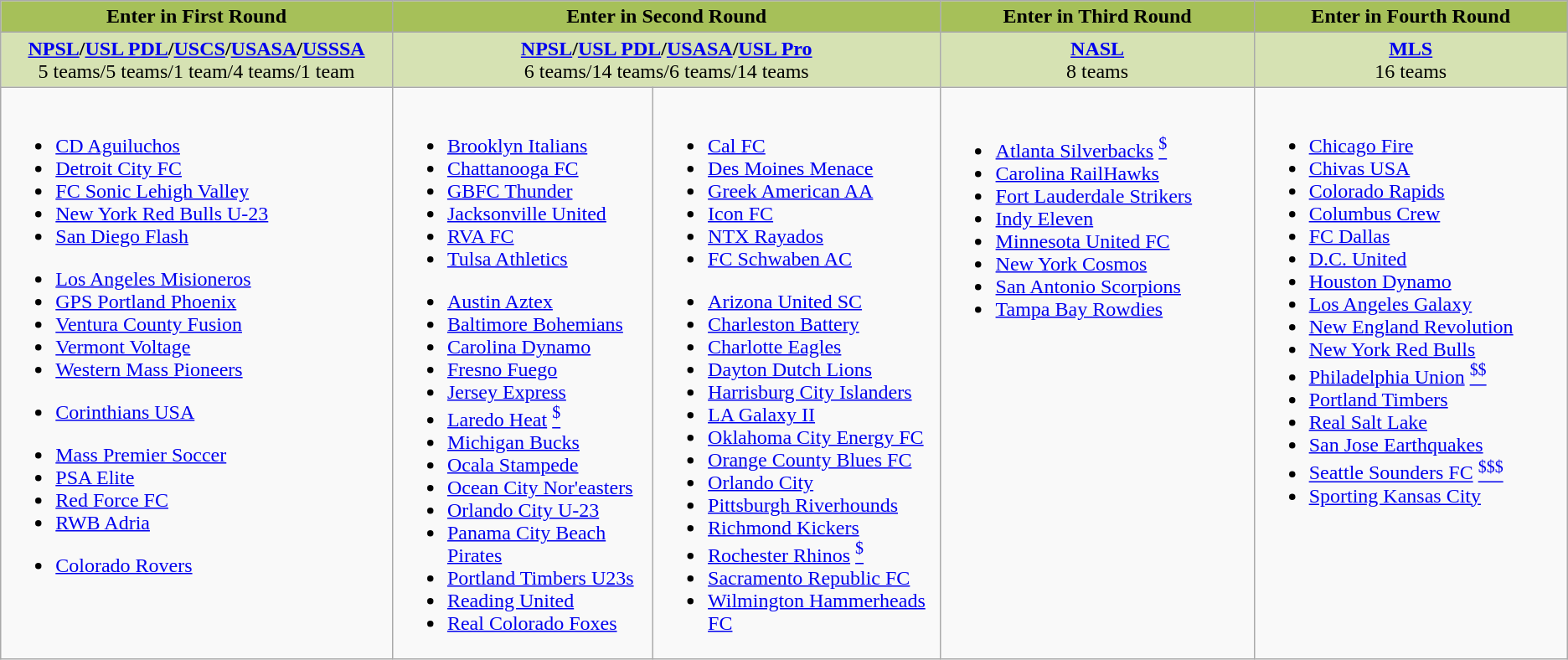<table class="wikitable">
<tr valign="top" bgcolor="#A6C059">
<td align=center width="25%"><strong>Enter in First Round</strong></td>
<td align=center width="35%" colspan=2><strong>Enter in Second Round</strong></td>
<td align=center width="20%"><strong>Enter in Third Round</strong></td>
<td align=center width="20%"><strong>Enter in Fourth Round</strong></td>
</tr>
<tr valign="top" bgcolor="#D6E2B3">
<td align=center width="25%"><strong><a href='#'>NPSL</a>/<a href='#'>USL PDL</a>/<a href='#'>USCS</a>/<a href='#'>USASA</a>/<a href='#'>USSSA</a></strong><br>5 teams/5 teams/1 team/4 teams/1 team</td>
<td align=center width="35%" colspan=2><strong><a href='#'>NPSL</a>/<a href='#'>USL PDL</a>/<a href='#'>USASA</a>/<a href='#'>USL Pro</a></strong><br>6 teams/14 teams/6 teams/14 teams</td>
<td align=center width="20%"><strong><a href='#'>NASL</a></strong><br>8 teams</td>
<td align=center width="20%"><strong><a href='#'>MLS</a></strong><br> 16 teams</td>
</tr>
<tr valign="top">
<td><br><ul><li><a href='#'>CD Aguiluchos</a></li><li><a href='#'>Detroit City FC</a></li><li><a href='#'>FC Sonic Lehigh Valley</a></li><li><a href='#'>New York Red Bulls U-23</a></li><li><a href='#'>San Diego Flash</a></li></ul><ul><li><a href='#'>Los Angeles Misioneros</a></li><li><a href='#'>GPS Portland Phoenix</a></li><li><a href='#'>Ventura County Fusion</a></li><li><a href='#'>Vermont Voltage</a></li><li><a href='#'>Western Mass Pioneers</a></li></ul><ul><li><a href='#'>Corinthians USA</a></li></ul><ul><li><a href='#'>Mass Premier Soccer</a></li><li><a href='#'>PSA Elite</a></li><li><a href='#'>Red Force FC</a></li><li><a href='#'>RWB Adria</a></li></ul><ul><li><a href='#'>Colorado Rovers</a></li></ul></td>
<td><br><ul><li><a href='#'>Brooklyn Italians</a></li><li><a href='#'>Chattanooga FC</a></li><li><a href='#'>GBFC Thunder</a></li><li><a href='#'>Jacksonville United</a></li><li><a href='#'>RVA FC</a></li><li><a href='#'>Tulsa Athletics</a></li></ul><ul><li><a href='#'>Austin Aztex</a></li><li><a href='#'>Baltimore Bohemians</a></li><li><a href='#'>Carolina Dynamo</a></li><li><a href='#'>Fresno Fuego</a></li><li><a href='#'>Jersey Express</a></li><li><a href='#'>Laredo Heat</a> <a href='#'><sup>$</sup></a></li><li><a href='#'>Michigan Bucks</a></li><li><a href='#'>Ocala Stampede</a></li><li><a href='#'>Ocean City Nor'easters</a></li><li><a href='#'>Orlando City U-23</a></li><li><a href='#'>Panama City Beach Pirates</a></li><li><a href='#'>Portland Timbers U23s</a></li><li><a href='#'>Reading United</a></li><li><a href='#'>Real Colorado Foxes</a></li></ul></td>
<td><br><ul><li><a href='#'>Cal FC</a></li><li><a href='#'>Des Moines Menace</a></li><li><a href='#'>Greek American AA</a></li><li><a href='#'>Icon FC</a></li><li><a href='#'>NTX Rayados</a></li><li><a href='#'>FC Schwaben AC</a></li></ul><ul><li><a href='#'>Arizona United SC</a></li><li><a href='#'>Charleston Battery</a></li><li><a href='#'>Charlotte Eagles</a></li><li><a href='#'>Dayton Dutch Lions</a></li><li><a href='#'>Harrisburg City Islanders</a></li><li><a href='#'>LA Galaxy II</a></li><li><a href='#'>Oklahoma City Energy FC</a></li><li><a href='#'>Orange County Blues FC</a></li><li><a href='#'>Orlando City</a></li><li><a href='#'>Pittsburgh Riverhounds</a></li><li><a href='#'>Richmond Kickers</a></li><li><a href='#'>Rochester Rhinos</a> <a href='#'><sup>$</sup></a></li><li><a href='#'>Sacramento Republic FC</a></li><li><a href='#'>Wilmington Hammerheads FC</a></li></ul></td>
<td><br><ul><li><a href='#'>Atlanta Silverbacks</a> <a href='#'><sup>$</sup></a></li><li><a href='#'>Carolina RailHawks</a></li><li><a href='#'>Fort Lauderdale Strikers</a></li><li><a href='#'>Indy Eleven</a></li><li><a href='#'>Minnesota United FC</a></li><li><a href='#'>New York Cosmos</a></li><li><a href='#'>San Antonio Scorpions</a></li><li><a href='#'>Tampa Bay Rowdies</a></li></ul></td>
<td><br><ul><li><a href='#'>Chicago Fire</a></li><li><a href='#'>Chivas USA</a></li><li><a href='#'>Colorado Rapids</a></li><li><a href='#'>Columbus Crew</a></li><li><a href='#'>FC Dallas</a></li><li><a href='#'>D.C. United</a></li><li><a href='#'>Houston Dynamo</a></li><li><a href='#'>Los Angeles Galaxy</a></li><li><a href='#'>New England Revolution</a></li><li><a href='#'>New York Red Bulls</a></li><li><a href='#'>Philadelphia Union</a> <a href='#'><sup>$$</sup></a></li><li><a href='#'>Portland Timbers</a></li><li><a href='#'>Real Salt Lake</a></li><li><a href='#'>San Jose Earthquakes</a></li><li><a href='#'>Seattle Sounders FC</a> <a href='#'><sup>$$$</sup></a></li><li><a href='#'>Sporting Kansas City</a></li></ul></td>
</tr>
</table>
